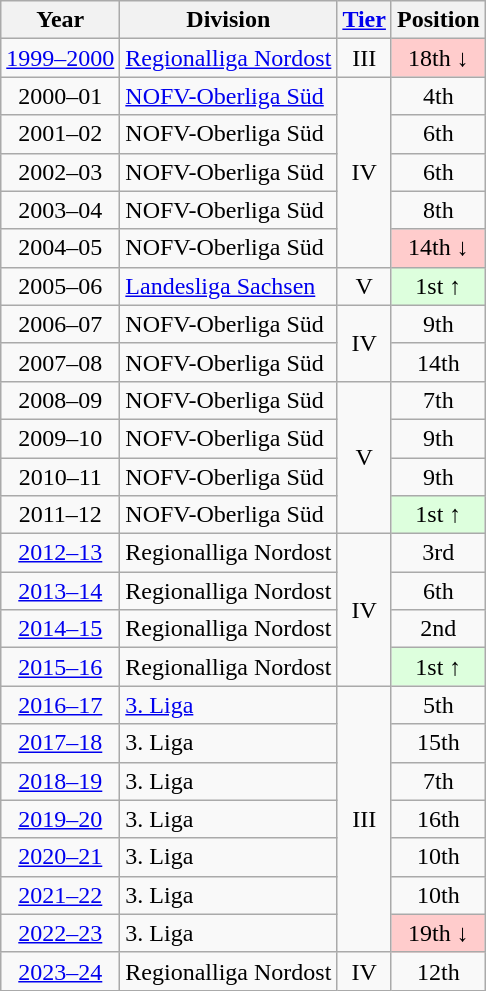<table class="wikitable">
<tr>
<th>Year</th>
<th>Division</th>
<th><a href='#'>Tier</a></th>
<th>Position</th>
</tr>
<tr style="text-align:center;">
<td><a href='#'>1999–2000</a></td>
<td style="text-align:left;"><a href='#'>Regionalliga Nordost</a></td>
<td>III</td>
<td style="background:#ffcccc">18th ↓</td>
</tr>
<tr style="text-align:center;">
<td>2000–01</td>
<td style="text-align:left;"><a href='#'>NOFV-Oberliga Süd</a></td>
<td rowspan=5>IV</td>
<td>4th</td>
</tr>
<tr style="text-align:center;">
<td>2001–02</td>
<td style="text-align:left;">NOFV-Oberliga Süd</td>
<td>6th</td>
</tr>
<tr style="text-align:center;">
<td>2002–03</td>
<td style="text-align:left;">NOFV-Oberliga Süd</td>
<td>6th</td>
</tr>
<tr style="text-align:center;">
<td>2003–04</td>
<td style="text-align:left;">NOFV-Oberliga Süd</td>
<td>8th</td>
</tr>
<tr style="text-align:center;">
<td>2004–05</td>
<td style="text-align:left;">NOFV-Oberliga Süd</td>
<td style="background:#ffcccc">14th ↓</td>
</tr>
<tr style="text-align:center;">
<td>2005–06</td>
<td style="text-align:left;"><a href='#'>Landesliga Sachsen</a></td>
<td>V</td>
<td style="background:#ddffdd">1st ↑</td>
</tr>
<tr style="text-align:center;">
<td>2006–07</td>
<td style="text-align:left;">NOFV-Oberliga Süd</td>
<td rowspan=2>IV</td>
<td>9th</td>
</tr>
<tr style="text-align:center;">
<td>2007–08</td>
<td style="text-align:left;">NOFV-Oberliga Süd</td>
<td>14th</td>
</tr>
<tr style="text-align:center;">
<td>2008–09</td>
<td style="text-align:left;">NOFV-Oberliga Süd</td>
<td rowspan=4>V</td>
<td>7th</td>
</tr>
<tr style="text-align:center;">
<td>2009–10</td>
<td style="text-align:left;">NOFV-Oberliga Süd</td>
<td>9th</td>
</tr>
<tr style="text-align:center;">
<td>2010–11</td>
<td style="text-align:left;">NOFV-Oberliga Süd</td>
<td>9th</td>
</tr>
<tr style="text-align:center;">
<td>2011–12</td>
<td style="text-align:left;">NOFV-Oberliga Süd</td>
<td style="background:#ddffdd">1st ↑</td>
</tr>
<tr style="text-align:center;">
<td><a href='#'>2012–13</a></td>
<td style="text-align:left;">Regionalliga Nordost</td>
<td rowspan=4>IV</td>
<td>3rd</td>
</tr>
<tr style="text-align:center;">
<td><a href='#'>2013–14</a></td>
<td style="text-align:left;">Regionalliga Nordost</td>
<td>6th</td>
</tr>
<tr style="text-align:center;">
<td><a href='#'>2014–15</a></td>
<td style="text-align:left;">Regionalliga Nordost</td>
<td>2nd</td>
</tr>
<tr style="text-align:center;">
<td><a href='#'>2015–16</a></td>
<td style="text-align:left;">Regionalliga Nordost</td>
<td style="background:#ddffdd">1st ↑</td>
</tr>
<tr style="text-align:center;">
<td><a href='#'>2016–17</a></td>
<td style="text-align:left;"><a href='#'>3. Liga</a></td>
<td rowspan=7>III</td>
<td>5th</td>
</tr>
<tr style="text-align:center;">
<td><a href='#'>2017–18</a></td>
<td style="text-align:left;">3. Liga</td>
<td>15th</td>
</tr>
<tr style="text-align:center;">
<td><a href='#'>2018–19</a></td>
<td style="text-align:left;">3. Liga</td>
<td>7th</td>
</tr>
<tr style="text-align:center;">
<td><a href='#'>2019–20</a></td>
<td style="text-align:left;">3. Liga</td>
<td>16th</td>
</tr>
<tr style="text-align:center;">
<td><a href='#'>2020–21</a></td>
<td style="text-align:left;">3. Liga</td>
<td>10th</td>
</tr>
<tr style="text-align:center;">
<td><a href='#'>2021–22</a></td>
<td style="text-align:left;">3. Liga</td>
<td>10th</td>
</tr>
<tr style="text-align:center;">
<td><a href='#'>2022–23</a></td>
<td style="text-align:left;">3. Liga</td>
<td style="background:#ffcccc">19th ↓</td>
</tr>
<tr style="text-align:center;">
<td><a href='#'>2023–24</a></td>
<td style="text-align:left;">Regionalliga Nordost</td>
<td>IV</td>
<td>12th</td>
</tr>
</table>
